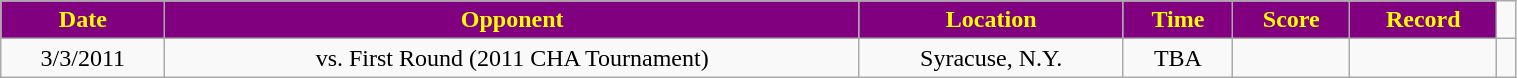<table class="wikitable" style="width:80%;">
<tr style="text-align:center; background:purple; color:yellow;">
<td><strong>Date</strong></td>
<td><strong>Opponent</strong></td>
<td><strong>Location</strong></td>
<td><strong>Time</strong></td>
<td><strong>Score</strong></td>
<td><strong>Record</strong></td>
</tr>
<tr style="text-align:center;" bgcolor="">
<td>3/3/2011</td>
<td>vs. First Round (2011 CHA Tournament)</td>
<td>Syracuse, N.Y.</td>
<td>TBA</td>
<td></td>
<td></td>
<td></td>
</tr>
</table>
